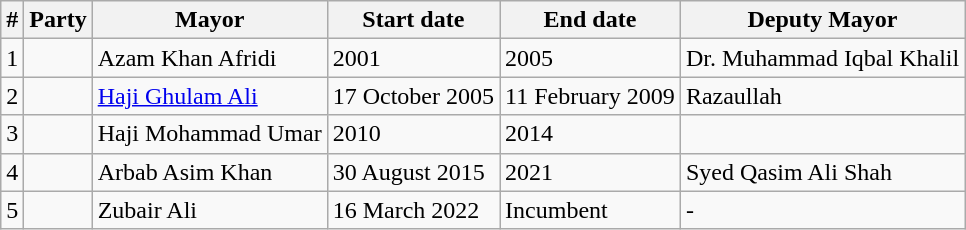<table class="wikitable">
<tr>
<th>#</th>
<th>Party</th>
<th>Mayor</th>
<th>Start date</th>
<th>End date</th>
<th>Deputy Mayor</th>
</tr>
<tr>
<td>1</td>
<td></td>
<td>Azam Khan Afridi</td>
<td>2001</td>
<td>2005</td>
<td>Dr. Muhammad Iqbal Khalil</td>
</tr>
<tr>
<td>2</td>
<td></td>
<td><a href='#'>Haji Ghulam Ali</a></td>
<td>17 October 2005</td>
<td>11 February 2009</td>
<td>Razaullah</td>
</tr>
<tr>
<td>3</td>
<td></td>
<td>Haji Mohammad Umar</td>
<td>2010</td>
<td>2014</td>
<td></td>
</tr>
<tr>
<td>4</td>
<td></td>
<td>Arbab Asim Khan</td>
<td>30 August 2015</td>
<td>2021</td>
<td>Syed Qasim Ali Shah</td>
</tr>
<tr>
<td>5</td>
<td></td>
<td>Zubair Ali</td>
<td>16 March 2022</td>
<td>Incumbent</td>
<td>-</td>
</tr>
</table>
